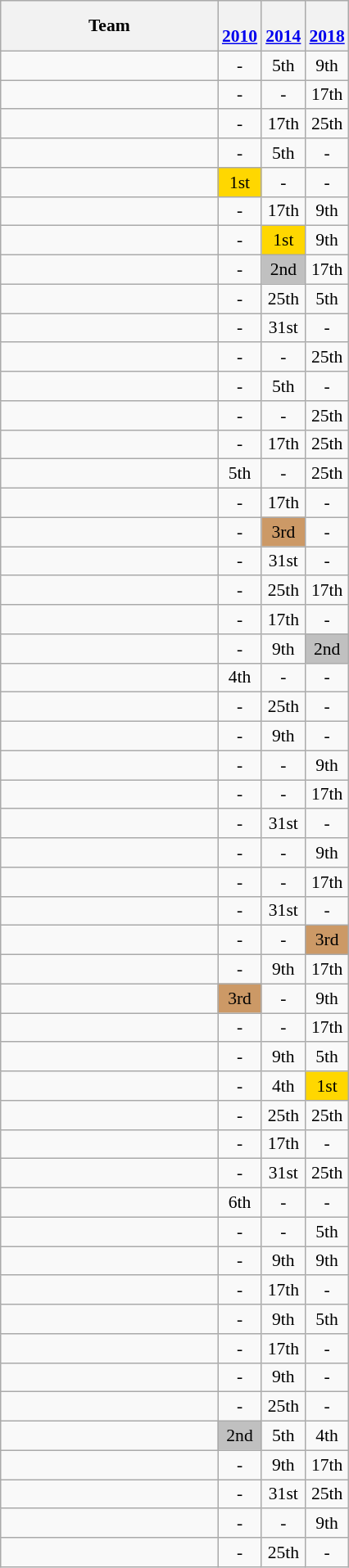<table class=wikitable style="text-align:center; font-size:90%">
<tr>
<th width=170>Team</th>
<th><br><a href='#'>2010</a></th>
<th><br><a href='#'>2014</a></th>
<th><br><a href='#'>2018</a></th>
</tr>
<tr>
<td align=left></td>
<td>-</td>
<td>5th</td>
<td>9th</td>
</tr>
<tr>
<td align=left></td>
<td>-</td>
<td>-</td>
<td>17th</td>
</tr>
<tr>
<td align=left></td>
<td>-</td>
<td>17th</td>
<td>25th</td>
</tr>
<tr>
<td align=left></td>
<td>-</td>
<td>5th</td>
<td>-</td>
</tr>
<tr>
<td align=left></td>
<td bgcolor="gold">1st</td>
<td>-</td>
<td>-</td>
</tr>
<tr>
<td align="left"></td>
<td>-</td>
<td>17th</td>
<td>9th</td>
</tr>
<tr>
<td align="left"></td>
<td>-</td>
<td bgcolor="gold">1st</td>
<td>9th</td>
</tr>
<tr>
<td align="left"></td>
<td>-</td>
<td bgcolor="silver">2nd</td>
<td>17th</td>
</tr>
<tr>
<td align="left"></td>
<td>-</td>
<td>25th</td>
<td>5th</td>
</tr>
<tr>
<td align="left"></td>
<td>-</td>
<td>31st</td>
<td>-</td>
</tr>
<tr>
<td align="left"></td>
<td>-</td>
<td>-</td>
<td>25th</td>
</tr>
<tr>
<td align="left"></td>
<td>-</td>
<td>5th</td>
<td>-</td>
</tr>
<tr>
<td align="left"></td>
<td>-</td>
<td>-</td>
<td>25th</td>
</tr>
<tr>
<td align="left"></td>
<td>-</td>
<td>17th</td>
<td>25th</td>
</tr>
<tr>
<td align="left"></td>
<td>5th</td>
<td>-</td>
<td>25th</td>
</tr>
<tr>
<td align="left"></td>
<td>-</td>
<td>17th</td>
<td>-</td>
</tr>
<tr>
<td align="left"></td>
<td>-</td>
<td bgcolor="cc9966">3rd</td>
<td>-</td>
</tr>
<tr>
<td align="left"></td>
<td>-</td>
<td>31st</td>
<td>-</td>
</tr>
<tr>
<td align="left"></td>
<td>-</td>
<td>25th</td>
<td>17th</td>
</tr>
<tr>
<td align="left"></td>
<td>-</td>
<td>17th</td>
<td>-</td>
</tr>
<tr>
<td align="left"></td>
<td>-</td>
<td>9th</td>
<td bgcolor="silver">2nd</td>
</tr>
<tr>
<td align=left></td>
<td>4th</td>
<td>-</td>
<td>-</td>
</tr>
<tr>
<td align="left"></td>
<td>-</td>
<td>25th</td>
<td>-</td>
</tr>
<tr>
<td align="left"></td>
<td>-</td>
<td>9th</td>
<td>-</td>
</tr>
<tr>
<td align="left"></td>
<td>-</td>
<td>-</td>
<td>9th</td>
</tr>
<tr>
<td align="left"></td>
<td>-</td>
<td>-</td>
<td>17th</td>
</tr>
<tr>
<td align="left"></td>
<td>-</td>
<td>31st</td>
<td>-</td>
</tr>
<tr>
<td align="left"></td>
<td>-</td>
<td>-</td>
<td>9th</td>
</tr>
<tr>
<td align="left"></td>
<td>-</td>
<td>-</td>
<td>17th</td>
</tr>
<tr>
<td align="left"></td>
<td>-</td>
<td>31st</td>
<td>-</td>
</tr>
<tr>
<td align="left"></td>
<td>-</td>
<td>-</td>
<td bgcolor="cc9966">3rd</td>
</tr>
<tr>
<td align="left"></td>
<td>-</td>
<td>9th</td>
<td>17th</td>
</tr>
<tr>
<td align="left"></td>
<td bgcolor="cc9966">3rd</td>
<td>-</td>
<td>9th</td>
</tr>
<tr>
<td align="left"></td>
<td>-</td>
<td>-</td>
<td>17th</td>
</tr>
<tr>
<td align="left"></td>
<td>-</td>
<td>9th</td>
<td>5th</td>
</tr>
<tr>
<td align="left"></td>
<td>-</td>
<td>4th</td>
<td bgcolor="gold">1st</td>
</tr>
<tr>
<td align="left"></td>
<td>-</td>
<td>25th</td>
<td>25th</td>
</tr>
<tr>
<td align="left"></td>
<td>-</td>
<td>17th</td>
<td>-</td>
</tr>
<tr>
<td align="left"></td>
<td>-</td>
<td>31st</td>
<td>25th</td>
</tr>
<tr>
<td align=left></td>
<td>6th</td>
<td>-</td>
<td>-</td>
</tr>
<tr>
<td align="left"></td>
<td>-</td>
<td>-</td>
<td>5th</td>
</tr>
<tr>
<td align="left"></td>
<td>-</td>
<td>9th</td>
<td>9th</td>
</tr>
<tr>
<td align="left"></td>
<td>-</td>
<td>17th</td>
<td>-</td>
</tr>
<tr>
<td align="left"></td>
<td>-</td>
<td>9th</td>
<td>5th</td>
</tr>
<tr>
<td align="left"></td>
<td>-</td>
<td>17th</td>
<td>-</td>
</tr>
<tr>
<td align="left"></td>
<td>-</td>
<td>9th</td>
<td>-</td>
</tr>
<tr>
<td align="left"></td>
<td>-</td>
<td>25th</td>
<td>-</td>
</tr>
<tr>
<td align="left"></td>
<td bgcolor="silver">2nd</td>
<td>5th</td>
<td>4th</td>
</tr>
<tr>
<td align="left"></td>
<td>-</td>
<td>9th</td>
<td>17th</td>
</tr>
<tr>
<td align="left"></td>
<td>-</td>
<td>31st</td>
<td>25th</td>
</tr>
<tr>
<td align="left"></td>
<td>-</td>
<td>-</td>
<td>9th</td>
</tr>
<tr>
<td align="left"></td>
<td>-</td>
<td>25th</td>
<td>-</td>
</tr>
</table>
